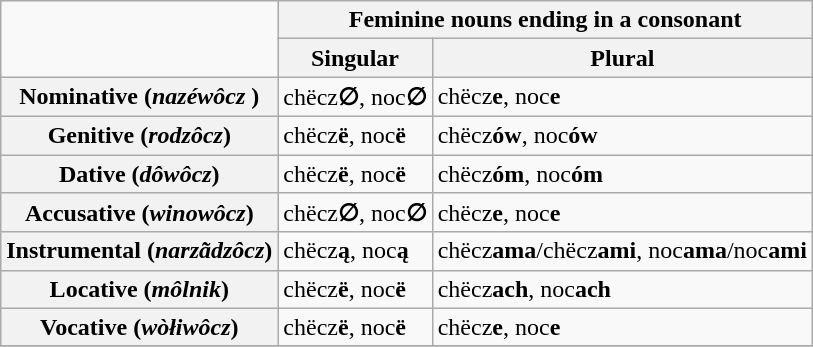<table class="wikitable">
<tr>
<td rowspan="2"></td>
<th colspan="2">Feminine nouns ending in a consonant</th>
</tr>
<tr>
<th>Singular</th>
<th>Plural</th>
</tr>
<tr>
<th>Nominative (<em>nazéwôcz </em>)</th>
<td>chëcz<strong>∅</strong>, noc<strong>∅</strong></td>
<td>chëcz<strong>e</strong>, noc<strong>e</strong></td>
</tr>
<tr>
<th>Genitive (<em>rodzôcz</em>)</th>
<td>chëcz<strong>ë</strong>, noc<strong>ë</strong></td>
<td>chëcz<strong>ów</strong>, noc<strong>ów</strong></td>
</tr>
<tr>
<th>Dative (<em>dôwôcz</em>)</th>
<td>chëcz<strong>ë</strong>, noc<strong>ë</strong></td>
<td>chëcz<strong>óm</strong>, noc<strong>óm</strong></td>
</tr>
<tr>
<th>Accusative (<em>winowôcz</em>)</th>
<td>chëcz<strong>∅</strong>, noc<strong>∅</strong></td>
<td>chëcz<strong>e</strong>, noc<strong>e</strong></td>
</tr>
<tr>
<th>Instrumental (<em>narzãdzôcz</em>)</th>
<td>chëcz<strong>ą</strong>, noc<strong>ą</strong></td>
<td>chëcz<strong>ama</strong>/chëcz<strong>ami</strong>, noc<strong>ama</strong>/noc<strong>ami</strong></td>
</tr>
<tr>
<th>Locative (<em>môlnik</em>)</th>
<td>chëcz<strong>ë</strong>, noc<strong>ë</strong></td>
<td>chëcz<strong>ach</strong>, noc<strong>ach</strong></td>
</tr>
<tr>
<th>Vocative (<em>wòłiwôcz</em>)</th>
<td>chëcz<strong>ë</strong>, noc<strong>ë</strong></td>
<td>chëcz<strong>e</strong>, noc<strong>e</strong></td>
</tr>
<tr>
</tr>
</table>
